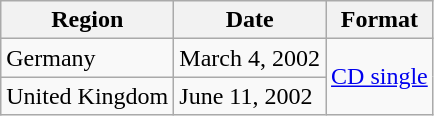<table class="wikitable">
<tr>
<th>Region</th>
<th>Date</th>
<th>Format</th>
</tr>
<tr>
<td>Germany</td>
<td>March 4, 2002</td>
<td rowspan="2"><a href='#'>CD single</a></td>
</tr>
<tr>
<td>United Kingdom</td>
<td>June 11, 2002</td>
</tr>
</table>
